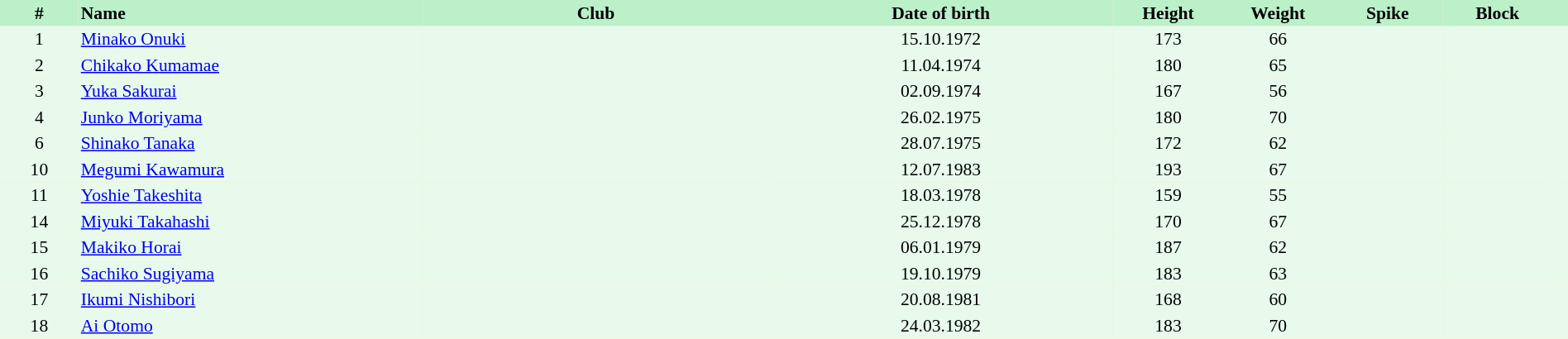<table border=0 cellpadding=2 cellspacing=0  |- bgcolor=#FFECCE style="text-align:center; font-size:90%;" width=100%>
<tr bgcolor=#BBF0C9>
<th width=5%>#</th>
<th style="width:22%; text-align:left;">Name</th>
<th width=22%>Club</th>
<th width=22%>Date of birth</th>
<th width=7%>Height</th>
<th width=7%>Weight</th>
<th width=7%>Spike</th>
<th width=7%>Block</th>
<th></th>
</tr>
<tr bgcolor=#E7FAEC>
<td>1</td>
<td align=left><a href='#'>Minako Onuki</a></td>
<td></td>
<td>15.10.1972</td>
<td>173</td>
<td>66</td>
<td></td>
<td></td>
<td></td>
</tr>
<tr bgcolor=#E7FAEC>
<td>2</td>
<td align=left><a href='#'>Chikako Kumamae</a></td>
<td></td>
<td>11.04.1974</td>
<td>180</td>
<td>65</td>
<td></td>
<td></td>
<td></td>
</tr>
<tr bgcolor=#E7FAEC>
<td>3</td>
<td align=left><a href='#'>Yuka Sakurai</a></td>
<td></td>
<td>02.09.1974</td>
<td>167</td>
<td>56</td>
<td></td>
<td></td>
<td></td>
</tr>
<tr bgcolor=#E7FAEC>
<td>4</td>
<td align=left><a href='#'>Junko Moriyama</a></td>
<td></td>
<td>26.02.1975</td>
<td>180</td>
<td>70</td>
<td></td>
<td></td>
<td></td>
</tr>
<tr bgcolor=#E7FAEC>
<td>6</td>
<td align=left><a href='#'>Shinako Tanaka</a></td>
<td></td>
<td>28.07.1975</td>
<td>172</td>
<td>62</td>
<td></td>
<td></td>
<td></td>
</tr>
<tr bgcolor=#E7FAEC>
<td>10</td>
<td align=left><a href='#'>Megumi Kawamura</a></td>
<td></td>
<td>12.07.1983</td>
<td>193</td>
<td>67</td>
<td></td>
<td></td>
<td></td>
</tr>
<tr bgcolor=#E7FAEC>
<td>11</td>
<td align=left><a href='#'>Yoshie Takeshita</a></td>
<td></td>
<td>18.03.1978</td>
<td>159</td>
<td>55</td>
<td></td>
<td></td>
<td></td>
</tr>
<tr bgcolor=#E7FAEC>
<td>14</td>
<td align=left><a href='#'>Miyuki Takahashi</a></td>
<td></td>
<td>25.12.1978</td>
<td>170</td>
<td>67</td>
<td></td>
<td></td>
<td></td>
</tr>
<tr bgcolor=#E7FAEC>
<td>15</td>
<td align=left><a href='#'>Makiko Horai</a></td>
<td></td>
<td>06.01.1979</td>
<td>187</td>
<td>62</td>
<td></td>
<td></td>
<td></td>
</tr>
<tr bgcolor=#E7FAEC>
<td>16</td>
<td align=left><a href='#'>Sachiko Sugiyama</a></td>
<td></td>
<td>19.10.1979</td>
<td>183</td>
<td>63</td>
<td></td>
<td></td>
<td></td>
</tr>
<tr bgcolor=#E7FAEC>
<td>17</td>
<td align=left><a href='#'>Ikumi Nishibori</a></td>
<td></td>
<td>20.08.1981</td>
<td>168</td>
<td>60</td>
<td></td>
<td></td>
<td></td>
</tr>
<tr bgcolor=#E7FAEC>
<td>18</td>
<td align=left><a href='#'>Ai Otomo</a></td>
<td></td>
<td>24.03.1982</td>
<td>183</td>
<td>70</td>
<td></td>
<td></td>
<td></td>
</tr>
</table>
